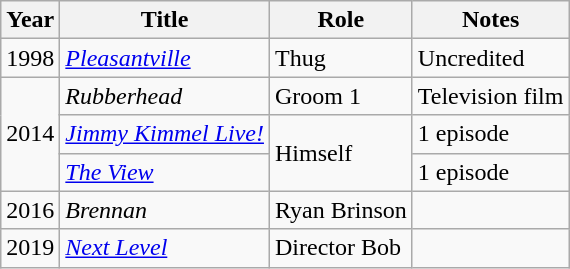<table class="wikitable unsortable">
<tr>
<th>Year</th>
<th>Title</th>
<th>Role</th>
<th class="unsortable">Notes</th>
</tr>
<tr>
<td>1998</td>
<td><em><a href='#'>Pleasantville</a></em></td>
<td>Thug</td>
<td>Uncredited</td>
</tr>
<tr>
<td rowspan="3">2014</td>
<td><em>Rubberhead</em></td>
<td>Groom 1</td>
<td>Television film</td>
</tr>
<tr>
<td><em><a href='#'>Jimmy Kimmel Live!</a></em></td>
<td rowspan="2">Himself</td>
<td>1 episode</td>
</tr>
<tr>
<td><em><a href='#'>The View</a></em></td>
<td>1 episode</td>
</tr>
<tr>
<td>2016</td>
<td><em>Brennan</em></td>
<td>Ryan Brinson</td>
<td></td>
</tr>
<tr>
<td>2019</td>
<td><em><a href='#'>Next Level</a></em></td>
<td>Director Bob</td>
<td></td>
</tr>
</table>
